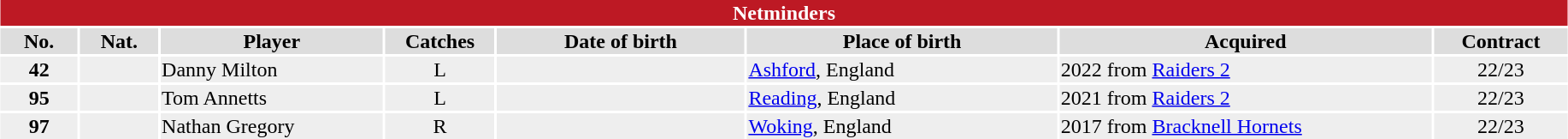<table class="toccolours"  style="width:97%; clear:both; margin:1.5em auto; text-align:center;">
<tr>
<th colspan="9" style="background:#bd1924; color:white;” ">Netminders</th>
</tr>
<tr style="background:#ddd;">
<th width=5%>No.</th>
<th width=5%>Nat.</th>
<th !width=22%>Player</th>
<th width=7%>Catches</th>
<th width=16%>Date of birth</th>
<th width=20%>Place of birth</th>
<th width=24%>Acquired</th>
<td><strong>Contract</strong></td>
</tr>
<tr style="background:#eee;">
<td><strong>42</strong></td>
<td></td>
<td align=left>Danny Milton</td>
<td>L</td>
<td align=left></td>
<td align=left><a href='#'>Ashford</a>, England</td>
<td align=left>2022 from <a href='#'>Raiders 2</a></td>
<td>22/23</td>
</tr>
<tr style="background:#eee;">
<td><strong>95</strong></td>
<td></td>
<td align=left>Tom Annetts</td>
<td>L</td>
<td align=left></td>
<td align=left><a href='#'>Reading</a>, England</td>
<td align=left>2021 from <a href='#'>Raiders 2</a></td>
<td>22/23</td>
</tr>
<tr style="background:#eee;">
<td><strong>97</strong></td>
<td></td>
<td align=left>Nathan Gregory</td>
<td>R</td>
<td align=left></td>
<td align=left><a href='#'>Woking</a>, England</td>
<td align=left>2017 from <a href='#'>Bracknell Hornets</a></td>
<td>22/23</td>
</tr>
</table>
